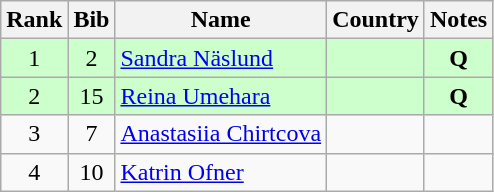<table class="wikitable" style="text-align:center;">
<tr>
<th>Rank</th>
<th>Bib</th>
<th>Name</th>
<th>Country</th>
<th>Notes</th>
</tr>
<tr bgcolor="#ccffcc">
<td>1</td>
<td>2</td>
<td align=left><a href='#'>Sandra Näslund</a></td>
<td align=left></td>
<td><strong>Q</strong></td>
</tr>
<tr bgcolor="#ccffcc">
<td>2</td>
<td>15</td>
<td align=left><a href='#'>Reina Umehara</a></td>
<td align=left></td>
<td><strong>Q</strong></td>
</tr>
<tr>
<td>3</td>
<td>7</td>
<td align=left><a href='#'>Anastasiia Chirtcova</a></td>
<td align=left></td>
<td></td>
</tr>
<tr>
<td>4</td>
<td>10</td>
<td align=left><a href='#'>Katrin Ofner</a></td>
<td align=left></td>
<td></td>
</tr>
</table>
